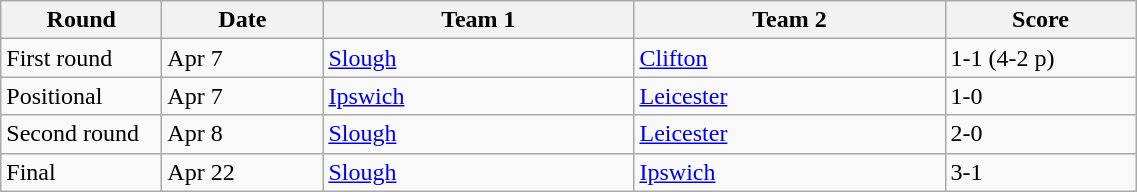<table class="wikitable" style="font-size: 100%">
<tr>
<th width=100>Round</th>
<th width=100>Date</th>
<th width=200>Team 1</th>
<th width=200>Team 2</th>
<th width=120>Score</th>
</tr>
<tr>
<td>First round</td>
<td>Apr 7</td>
<td><a href='#'>Slough</a></td>
<td><a href='#'>Clifton</a></td>
<td>1-1 (4-2 p)</td>
</tr>
<tr>
<td>Positional</td>
<td>Apr 7</td>
<td><a href='#'>Ipswich</a></td>
<td><a href='#'>Leicester</a></td>
<td>1-0</td>
</tr>
<tr>
<td>Second round</td>
<td>Apr 8</td>
<td><a href='#'>Slough</a></td>
<td><a href='#'>Leicester</a></td>
<td>2-0</td>
</tr>
<tr>
<td>Final </td>
<td>Apr 22</td>
<td><a href='#'>Slough</a></td>
<td><a href='#'>Ipswich</a></td>
<td>3-1</td>
</tr>
</table>
